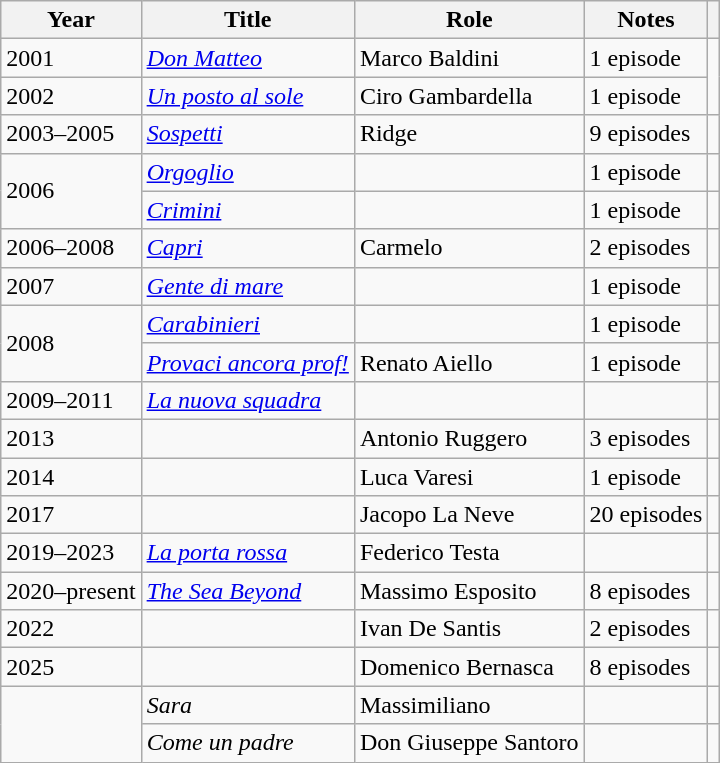<table class="wikitable sortable">
<tr>
<th>Year</th>
<th>Title</th>
<th>Role</th>
<th class="unsortable">Notes</th>
<th class="unsortable"></th>
</tr>
<tr>
<td>2001</td>
<td><em><a href='#'>Don Matteo</a></em></td>
<td>Marco Baldini</td>
<td>1 episode</td>
<td rowspan="2"></td>
</tr>
<tr>
<td>2002</td>
<td><em><a href='#'>Un posto al sole</a></em></td>
<td>Ciro Gambardella</td>
<td>1 episode</td>
</tr>
<tr>
<td>2003–2005</td>
<td><em><a href='#'>Sospetti</a></em></td>
<td>Ridge</td>
<td>9 episodes</td>
<td></td>
</tr>
<tr>
<td rowspan="2">2006</td>
<td><em><a href='#'>Orgoglio</a></em></td>
<td></td>
<td>1 episode</td>
<td></td>
</tr>
<tr>
<td><em><a href='#'>Crimini</a></em></td>
<td></td>
<td>1 episode</td>
<td></td>
</tr>
<tr>
<td>2006–2008</td>
<td><em><a href='#'>Capri</a></em></td>
<td>Carmelo</td>
<td>2 episodes</td>
<td></td>
</tr>
<tr>
<td>2007</td>
<td><em><a href='#'>Gente di mare</a></em></td>
<td></td>
<td>1 episode</td>
<td></td>
</tr>
<tr>
<td rowspan="2">2008</td>
<td><em><a href='#'>Carabinieri</a></em></td>
<td></td>
<td>1 episode</td>
<td></td>
</tr>
<tr>
<td><em><a href='#'>Provaci ancora prof!</a></em></td>
<td>Renato Aiello</td>
<td>1 episode</td>
<td></td>
</tr>
<tr>
<td>2009–2011</td>
<td><em><a href='#'>La nuova squadra</a></em></td>
<td></td>
<td></td>
<td></td>
</tr>
<tr>
<td>2013</td>
<td><em></em></td>
<td>Antonio Ruggero</td>
<td>3 episodes</td>
<td></td>
</tr>
<tr>
<td>2014</td>
<td><em></em></td>
<td>Luca Varesi</td>
<td>1 episode</td>
<td></td>
</tr>
<tr>
<td>2017</td>
<td><em></em></td>
<td>Jacopo La Neve</td>
<td>20 episodes</td>
<td></td>
</tr>
<tr>
<td>2019–2023</td>
<td><em><a href='#'>La porta rossa</a></em></td>
<td>Federico Testa</td>
<td></td>
<td></td>
</tr>
<tr>
<td>2020–present</td>
<td><em><a href='#'>The Sea Beyond</a></em></td>
<td>Massimo Esposito</td>
<td>8 episodes</td>
<td></td>
</tr>
<tr>
<td>2022</td>
<td><em></em></td>
<td>Ivan De Santis</td>
<td>2 episodes</td>
<td></td>
</tr>
<tr>
<td>2025</td>
<td><em></em></td>
<td>Domenico Bernasca</td>
<td>8 episodes</td>
<td></td>
</tr>
<tr>
<td rowspan="2"></td>
<td><em>Sara</em></td>
<td>Massimiliano</td>
<td></td>
<td></td>
</tr>
<tr>
<td><em>Come un padre</em></td>
<td>Don Giuseppe Santoro</td>
<td></td>
<td></td>
</tr>
</table>
